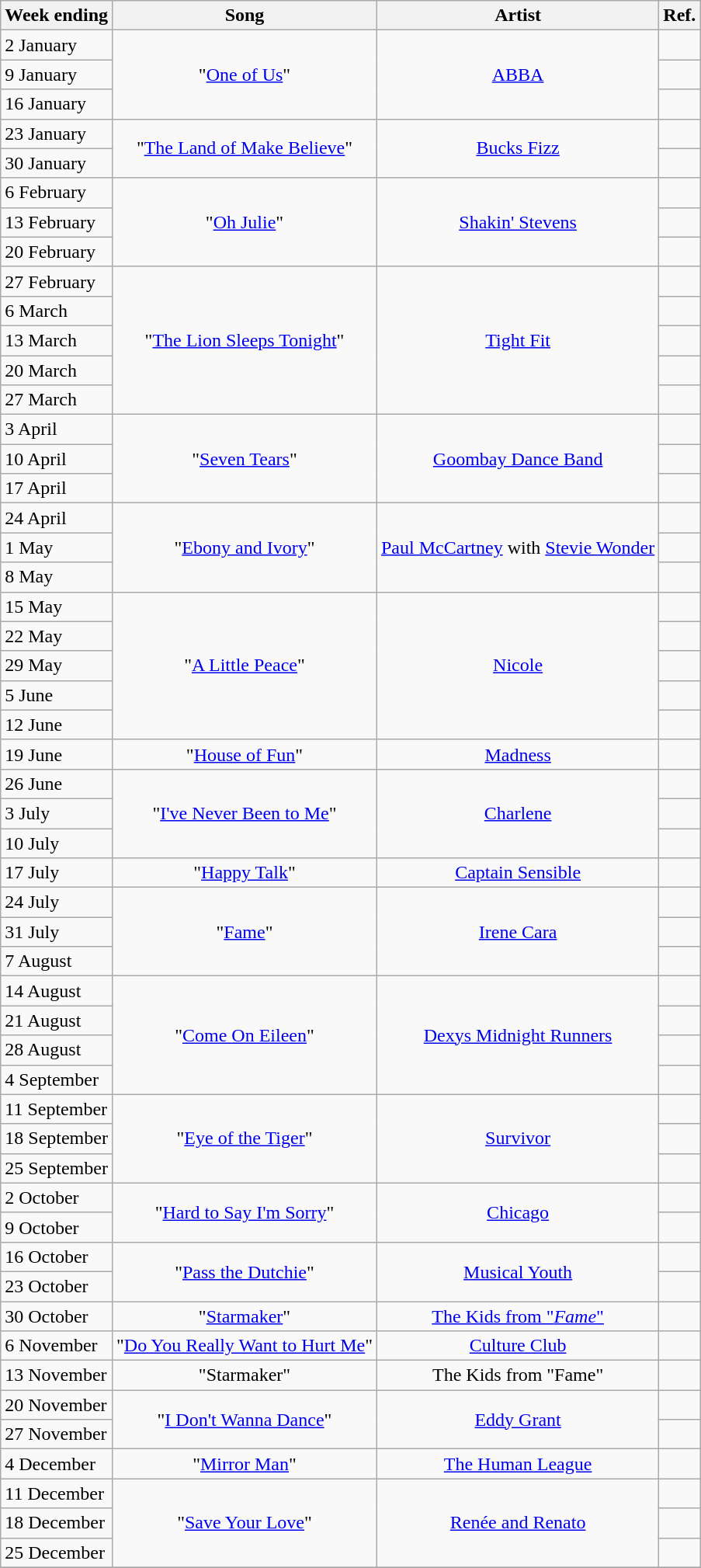<table class="wikitable">
<tr>
<th>Week ending</th>
<th>Song</th>
<th>Artist</th>
<th>Ref.</th>
</tr>
<tr>
<td>2 January</td>
<td rowspan=3 align=center>"<a href='#'>One of Us</a>"</td>
<td rowspan=3 align=center><a href='#'>ABBA</a></td>
<td></td>
</tr>
<tr>
<td>9 January</td>
<td></td>
</tr>
<tr>
<td>16 January</td>
<td></td>
</tr>
<tr>
<td>23 January</td>
<td rowspan=2 align=center>"<a href='#'>The Land of Make Believe</a>"</td>
<td rowspan=2 align=center><a href='#'>Bucks Fizz</a></td>
<td></td>
</tr>
<tr>
<td>30 January</td>
<td></td>
</tr>
<tr>
<td>6 February</td>
<td rowspan=3 align=center>"<a href='#'>Oh Julie</a>"</td>
<td rowspan=3 align=center><a href='#'>Shakin' Stevens</a></td>
<td></td>
</tr>
<tr>
<td>13 February</td>
<td></td>
</tr>
<tr>
<td>20 February</td>
<td></td>
</tr>
<tr>
<td>27 February</td>
<td rowspan=5 align=center>"<a href='#'>The Lion Sleeps Tonight</a>"</td>
<td rowspan=5 align=center><a href='#'>Tight Fit</a></td>
<td></td>
</tr>
<tr>
<td>6 March</td>
<td></td>
</tr>
<tr>
<td>13 March</td>
<td></td>
</tr>
<tr>
<td>20 March</td>
<td></td>
</tr>
<tr>
<td>27 March</td>
<td></td>
</tr>
<tr>
<td>3 April</td>
<td rowspan=3 align=center>"<a href='#'>Seven Tears</a>"</td>
<td rowspan=3 align=center><a href='#'>Goombay Dance Band</a></td>
<td></td>
</tr>
<tr>
<td>10 April</td>
<td></td>
</tr>
<tr>
<td>17 April</td>
<td></td>
</tr>
<tr>
<td>24 April</td>
<td rowspan=3 align=center>"<a href='#'>Ebony and Ivory</a>"</td>
<td rowspan=3 align=center><a href='#'>Paul McCartney</a> with <a href='#'>Stevie Wonder</a></td>
<td></td>
</tr>
<tr>
<td>1 May</td>
<td></td>
</tr>
<tr>
<td>8 May</td>
<td></td>
</tr>
<tr>
<td>15 May</td>
<td rowspan=5 align=center>"<a href='#'>A Little Peace</a>"</td>
<td rowspan=5 align=center><a href='#'>Nicole</a></td>
<td></td>
</tr>
<tr>
<td>22 May</td>
<td></td>
</tr>
<tr>
<td>29 May</td>
<td></td>
</tr>
<tr>
<td>5 June</td>
<td></td>
</tr>
<tr>
<td>12 June</td>
<td></td>
</tr>
<tr>
<td>19 June</td>
<td align=center>"<a href='#'>House of Fun</a>"</td>
<td align=center><a href='#'>Madness</a></td>
<td></td>
</tr>
<tr>
<td>26 June</td>
<td rowspan=3 align=center>"<a href='#'>I've Never Been to Me</a>"</td>
<td rowspan=3 align=center><a href='#'>Charlene</a></td>
<td></td>
</tr>
<tr>
<td>3 July</td>
<td></td>
</tr>
<tr>
<td>10 July</td>
<td></td>
</tr>
<tr>
<td>17 July</td>
<td align=center>"<a href='#'>Happy Talk</a>"</td>
<td align=center><a href='#'>Captain Sensible</a></td>
<td></td>
</tr>
<tr>
<td>24 July</td>
<td rowspan=3 align=center>"<a href='#'>Fame</a>"</td>
<td rowspan=3 align=center><a href='#'>Irene Cara</a></td>
<td></td>
</tr>
<tr>
<td>31 July</td>
<td></td>
</tr>
<tr>
<td>7 August</td>
<td></td>
</tr>
<tr>
<td>14 August</td>
<td rowspan=4 align=center>"<a href='#'>Come On Eileen</a>"</td>
<td rowspan=4 align=center><a href='#'>Dexys Midnight Runners</a></td>
<td></td>
</tr>
<tr>
<td>21 August</td>
<td></td>
</tr>
<tr>
<td>28 August</td>
<td></td>
</tr>
<tr>
<td>4 September</td>
<td></td>
</tr>
<tr>
<td>11 September</td>
<td rowspan=3 align=center>"<a href='#'>Eye of the Tiger</a>"</td>
<td rowspan=3 align=center><a href='#'>Survivor</a></td>
<td></td>
</tr>
<tr>
<td>18 September</td>
<td></td>
</tr>
<tr>
<td>25 September</td>
<td></td>
</tr>
<tr>
<td>2 October</td>
<td rowspan=2 align=center>"<a href='#'>Hard to Say I'm Sorry</a>"</td>
<td rowspan=2 align=center><a href='#'>Chicago</a></td>
<td></td>
</tr>
<tr>
<td>9 October</td>
<td></td>
</tr>
<tr>
<td>16 October</td>
<td rowspan=2 align=center>"<a href='#'>Pass the Dutchie</a>"</td>
<td rowspan=2 align=center><a href='#'>Musical Youth</a></td>
<td></td>
</tr>
<tr>
<td>23 October</td>
<td></td>
</tr>
<tr>
<td>30 October</td>
<td align=center>"<a href='#'>Starmaker</a>"</td>
<td align=center><a href='#'>The Kids from "<em>Fame</em>"</a></td>
<td></td>
</tr>
<tr>
<td>6 November</td>
<td align=center>"<a href='#'>Do You Really Want to Hurt Me</a>"</td>
<td align=center><a href='#'>Culture Club</a></td>
<td></td>
</tr>
<tr>
<td>13 November</td>
<td align=center>"Starmaker"</td>
<td align=center>The Kids from "Fame"</td>
<td></td>
</tr>
<tr>
<td>20 November</td>
<td rowspan=2 align=center>"<a href='#'>I Don't Wanna Dance</a>"</td>
<td rowspan=2 align=center><a href='#'>Eddy Grant</a></td>
<td></td>
</tr>
<tr>
<td>27 November</td>
<td></td>
</tr>
<tr>
<td>4 December</td>
<td align=center>"<a href='#'>Mirror Man</a>"</td>
<td align=center><a href='#'>The Human League</a></td>
<td></td>
</tr>
<tr>
<td>11 December</td>
<td rowspan=3 align=center>"<a href='#'>Save Your Love</a>"</td>
<td rowspan=3 align=center><a href='#'>Renée and Renato</a></td>
<td></td>
</tr>
<tr>
<td>18 December</td>
<td></td>
</tr>
<tr>
<td>25 December</td>
<td></td>
</tr>
<tr>
</tr>
</table>
